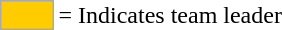<table>
<tr>
<td style="background:#fc0; border:1px solid #aaa; width:2em;"></td>
<td>= Indicates team leader</td>
</tr>
</table>
